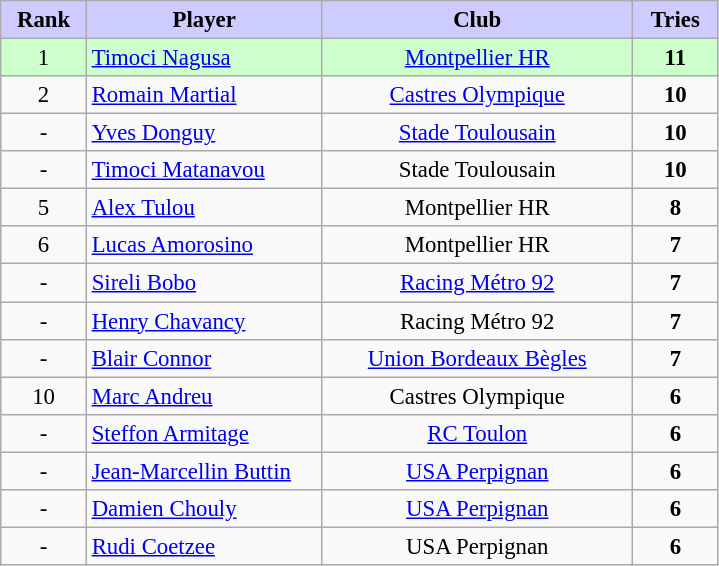<table class="wikitable sortable alternance centre" style="font-size:95%; text-align:center;">
<tr ---->
<th scope="col" style="background-color:#ccccff; width:50px;">Rank</th>
<th scope="col" style="background-color:#ccccff; width:150px;">Player</th>
<th scope="col" style="background-color:#ccccff; width:200px;">Club</th>
<th scope="col" style="background-color:#ccccff; width:50px;">Tries</th>
</tr>
<tr --- style="background-color:#ccffcc;">
<td>1</td>
<td align=left><a href='#'>Timoci Nagusa</a></td>
<td><a href='#'>Montpellier HR</a></td>
<td><strong>11</strong></td>
</tr>
<tr --->
<td>2</td>
<td align=left><a href='#'>Romain Martial</a></td>
<td><a href='#'>Castres Olympique</a></td>
<td><strong>10</strong></td>
</tr>
<tr --->
<td>-</td>
<td align=left><a href='#'>Yves Donguy</a></td>
<td><a href='#'>Stade Toulousain</a></td>
<td><strong>10</strong></td>
</tr>
<tr --->
<td>-</td>
<td align=left><a href='#'>Timoci Matanavou</a></td>
<td>Stade Toulousain</td>
<td><strong>10</strong></td>
</tr>
<tr --->
<td>5</td>
<td align=left><a href='#'>Alex Tulou</a></td>
<td>Montpellier HR</td>
<td><strong>8</strong></td>
</tr>
<tr --->
<td>6</td>
<td align=left><a href='#'>Lucas Amorosino</a></td>
<td>Montpellier HR</td>
<td><strong>7</strong></td>
</tr>
<tr --->
<td>-</td>
<td align=left><a href='#'>Sireli Bobo</a></td>
<td><a href='#'>Racing Métro 92</a></td>
<td><strong>7</strong></td>
</tr>
<tr --->
<td>-</td>
<td align=left><a href='#'>Henry Chavancy</a></td>
<td>Racing Métro 92</td>
<td><strong>7</strong></td>
</tr>
<tr --->
<td>-</td>
<td align=left><a href='#'>Blair Connor</a></td>
<td><a href='#'>Union Bordeaux Bègles</a></td>
<td><strong>7</strong></td>
</tr>
<tr --->
<td>10</td>
<td align=left><a href='#'>Marc Andreu</a></td>
<td>Castres Olympique</td>
<td><strong>6</strong></td>
</tr>
<tr --->
<td>-</td>
<td align=left><a href='#'>Steffon Armitage</a></td>
<td><a href='#'>RC Toulon</a></td>
<td><strong>6</strong></td>
</tr>
<tr --->
<td>-</td>
<td align=left><a href='#'>Jean-Marcellin Buttin</a></td>
<td><a href='#'>USA Perpignan</a></td>
<td><strong>6</strong></td>
</tr>
<tr --->
<td>-</td>
<td align=left><a href='#'>Damien Chouly</a></td>
<td><a href='#'>USA Perpignan</a></td>
<td><strong>6</strong></td>
</tr>
<tr --->
<td>-</td>
<td align=left><a href='#'>Rudi Coetzee</a></td>
<td>USA Perpignan</td>
<td><strong>6</strong></td>
</tr>
</table>
